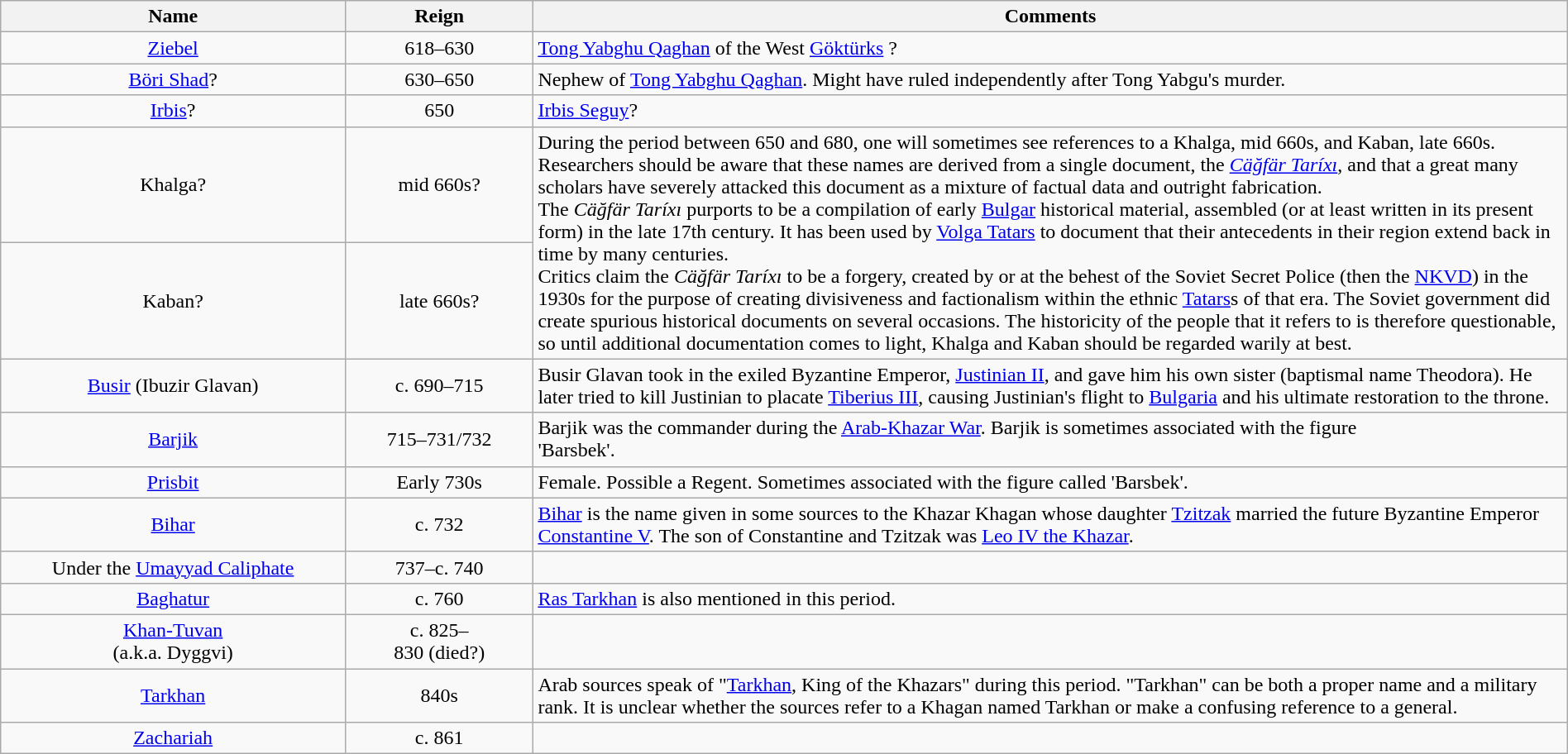<table style="width:100%;" class="wikitable">
<tr>
<th style="width:22%;">Name</th>
<th style="width:12%;">Reign</th>
<th>Comments</th>
</tr>
<tr>
<td align=center><a href='#'>Ziebel</a></td>
<td style="text-align:center;">618–630</td>
<td align="left"><a href='#'>Tong Yabghu Qaghan</a> of the West <a href='#'>Göktürks</a> ?</td>
</tr>
<tr>
<td align=center><a href='#'>Böri Shad</a>?</td>
<td style="text-align:center;">630–650</td>
<td align="left">Nephew of <a href='#'>Tong Yabghu Qaghan</a>. Might have ruled independently after Tong Yabgu's murder.</td>
</tr>
<tr>
<td align=center><a href='#'>Irbis</a>?</td>
<td style="text-align:center;">650</td>
<td align="left"><a href='#'>Irbis Seguy</a>?</td>
</tr>
<tr>
<td align=center>Khalga?</td>
<td style="text-align:center;">mid 660s?</td>
<td rowspan=2 align="left">During the period between  650 and  680, one will sometimes see references to a Khalga, mid 660s, and Kaban, late 660s. Researchers should be aware that these names are derived from a single document, the <em><a href='#'>Cäğfär Taríxı</a></em>, and that a great many scholars have severely attacked this document as a mixture of factual data and outright fabrication.<br>The <em>Cäğfär Taríxı</em> purports to be a compilation of early <a href='#'>Bulgar</a> historical material, assembled (or at least written in its present form) in the late 17th century. It has been used by <a href='#'>Volga Tatars</a> to document that their antecedents in their region extend back in time by many centuries.<br>Critics claim the <em>Cäğfär Taríxı</em> to be a forgery, created by or at the behest of the Soviet Secret Police (then the <a href='#'>NKVD</a>) in the 1930s for the purpose of creating divisiveness and factionalism within the ethnic <a href='#'>Tatars</a>s of that era. The Soviet government did create spurious historical documents on several occasions. The historicity of the people that it refers to is therefore questionable, so until additional documentation comes to light, Khalga and Kaban should be regarded warily at best.</td>
</tr>
<tr>
<td align=center>Kaban?</td>
<td style="text-align:center;">late 660s?</td>
</tr>
<tr>
<td align=center><a href='#'>Busir</a> (Ibuzir Glavan)</td>
<td style="text-align:center;">c. 690–715</td>
<td align="left">Busir Glavan took in the exiled Byzantine Emperor, <a href='#'>Justinian II</a>, and gave him his own sister (baptismal name Theodora). He later tried to kill Justinian to placate <a href='#'>Tiberius III</a>, causing Justinian's flight to <a href='#'>Bulgaria</a> and his ultimate restoration to the throne.</td>
</tr>
<tr>
<td align=center><a href='#'>Barjik</a></td>
<td style="text-align:center;">715–731/732</td>
<td align="left">Barjik was the commander during the <a href='#'>Arab-Khazar War</a>. Barjik is sometimes associated with the figure<br>'Barsbek'.</td>
</tr>
<tr>
<td align="center"><a href='#'>Prisbit</a></td>
<td style="text-align:center;">Early 730s</td>
<td align="left">Female. Possible a Regent. Sometimes associated with the figure called 'Barsbek'.</td>
</tr>
<tr>
<td align=center><a href='#'>Bihar</a></td>
<td style="text-align:center;">c. 732</td>
<td align="left"><a href='#'>Bihar</a> is the name given in some sources to the Khazar Khagan whose daughter <a href='#'>Tzitzak</a> married the future Byzantine Emperor <a href='#'>Constantine V</a>. The son of Constantine and Tzitzak was <a href='#'>Leo IV the Khazar</a>.</td>
</tr>
<tr>
<td align=center>Under the <a href='#'>Umayyad Caliphate</a></td>
<td style="text-align:center;">737–c. 740</td>
<td align="left"></td>
</tr>
<tr>
<td align=center><a href='#'>Baghatur</a></td>
<td style="text-align:center;">c. 760</td>
<td align="left"><a href='#'>Ras Tarkhan</a> is also mentioned in this period.</td>
</tr>
<tr>
<td align=center><a href='#'>Khan-Tuvan</a><br>(a.k.a. Dyggvi)</td>
<td style="text-align:center;">c. 825–<br>830 (died?)</td>
<td align="left"></td>
</tr>
<tr>
<td align=center><a href='#'>Tarkhan</a></td>
<td style="text-align:center;">840s</td>
<td align="left">Arab sources speak of "<a href='#'>Tarkhan</a>, King of the Khazars" during this period. "Tarkhan" can be both a proper name and a military rank. It is unclear whether the sources refer to a Khagan named Tarkhan or make a confusing reference to a general.</td>
</tr>
<tr>
<td align=center><a href='#'>Zachariah</a></td>
<td style="text-align:center;">c. 861</td>
<td align="left"></td>
</tr>
</table>
